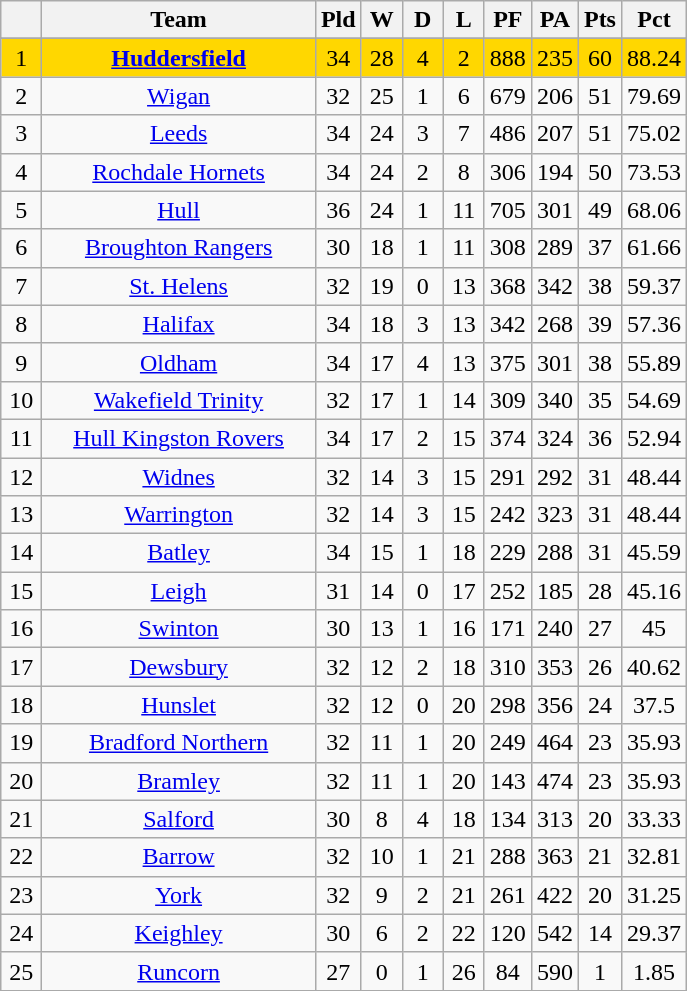<table class="wikitable" style="text-align:center;">
<tr>
<th width=20 abbr="Position"></th>
<th width=175>Team</th>
<th width=20 abbr="Played">Pld</th>
<th width=20 abbr="Won">W</th>
<th width=20 abbr="Drawn">D</th>
<th width=20 abbr="Lost">L</th>
<th width=20 abbr="Points for">PF</th>
<th width=20 abbr="Points against">PA</th>
<th width=20 abbr="Points">Pts</th>
<th width=20 abbr=”Win Percentage”>Pct</th>
</tr>
<tr>
</tr>
<tr align=center style="background:#FFD700;">
<td>1</td>
<td><strong><a href='#'>Huddersfield</a></strong></td>
<td>34</td>
<td>28</td>
<td>4</td>
<td>2</td>
<td>888</td>
<td>235</td>
<td>60</td>
<td>88.24</td>
</tr>
<tr align=center style="background:">
<td>2</td>
<td><a href='#'>Wigan</a></td>
<td>32</td>
<td>25</td>
<td>1</td>
<td>6</td>
<td>679</td>
<td>206</td>
<td>51</td>
<td>79.69</td>
</tr>
<tr align=center style="background:">
<td>3</td>
<td><a href='#'>Leeds</a></td>
<td>34</td>
<td>24</td>
<td>3</td>
<td>7</td>
<td>486</td>
<td>207</td>
<td>51</td>
<td>75.02</td>
</tr>
<tr align=center style="background:">
<td>4</td>
<td><a href='#'>Rochdale Hornets</a></td>
<td>34</td>
<td>24</td>
<td>2</td>
<td>8</td>
<td>306</td>
<td>194</td>
<td>50</td>
<td>73.53</td>
</tr>
<tr align=center style="background:">
<td>5</td>
<td><a href='#'>Hull</a></td>
<td>36</td>
<td>24</td>
<td>1</td>
<td>11</td>
<td>705</td>
<td>301</td>
<td>49</td>
<td>68.06</td>
</tr>
<tr align=center style="background:">
<td>6</td>
<td><a href='#'>Broughton Rangers</a></td>
<td>30</td>
<td>18</td>
<td>1</td>
<td>11</td>
<td>308</td>
<td>289</td>
<td>37</td>
<td>61.66</td>
</tr>
<tr align=center style="background:">
<td>7</td>
<td><a href='#'>St. Helens</a></td>
<td>32</td>
<td>19</td>
<td>0</td>
<td>13</td>
<td>368</td>
<td>342</td>
<td>38</td>
<td>59.37</td>
</tr>
<tr align=center style="background:">
<td>8</td>
<td><a href='#'>Halifax</a></td>
<td>34</td>
<td>18</td>
<td>3</td>
<td>13</td>
<td>342</td>
<td>268</td>
<td>39</td>
<td>57.36</td>
</tr>
<tr align=center style="background:">
<td>9</td>
<td><a href='#'>Oldham</a></td>
<td>34</td>
<td>17</td>
<td>4</td>
<td>13</td>
<td>375</td>
<td>301</td>
<td>38</td>
<td>55.89</td>
</tr>
<tr align=center style="background:">
<td>10</td>
<td><a href='#'>Wakefield Trinity</a></td>
<td>32</td>
<td>17</td>
<td>1</td>
<td>14</td>
<td>309</td>
<td>340</td>
<td>35</td>
<td>54.69</td>
</tr>
<tr align=center style="background:">
<td>11</td>
<td><a href='#'>Hull Kingston Rovers</a></td>
<td>34</td>
<td>17</td>
<td>2</td>
<td>15</td>
<td>374</td>
<td>324</td>
<td>36</td>
<td>52.94</td>
</tr>
<tr align=center style="background:">
<td>12</td>
<td><a href='#'>Widnes</a></td>
<td>32</td>
<td>14</td>
<td>3</td>
<td>15</td>
<td>291</td>
<td>292</td>
<td>31</td>
<td>48.44</td>
</tr>
<tr align=center style="background:">
<td>13</td>
<td><a href='#'>Warrington</a></td>
<td>32</td>
<td>14</td>
<td>3</td>
<td>15</td>
<td>242</td>
<td>323</td>
<td>31</td>
<td>48.44</td>
</tr>
<tr align=center style="background:">
<td>14</td>
<td><a href='#'>Batley</a></td>
<td>34</td>
<td>15</td>
<td>1</td>
<td>18</td>
<td>229</td>
<td>288</td>
<td>31</td>
<td>45.59</td>
</tr>
<tr align=center style="background:">
<td>15</td>
<td><a href='#'>Leigh</a></td>
<td>31</td>
<td>14</td>
<td>0</td>
<td>17</td>
<td>252</td>
<td>185</td>
<td>28</td>
<td>45.16</td>
</tr>
<tr align=center style="background:">
<td>16</td>
<td><a href='#'>Swinton</a></td>
<td>30</td>
<td>13</td>
<td>1</td>
<td>16</td>
<td>171</td>
<td>240</td>
<td>27</td>
<td>45</td>
</tr>
<tr align=center style="background:">
<td>17</td>
<td><a href='#'>Dewsbury</a></td>
<td>32</td>
<td>12</td>
<td>2</td>
<td>18</td>
<td>310</td>
<td>353</td>
<td>26</td>
<td>40.62</td>
</tr>
<tr align=center style="background:">
<td>18</td>
<td><a href='#'>Hunslet</a></td>
<td>32</td>
<td>12</td>
<td>0</td>
<td>20</td>
<td>298</td>
<td>356</td>
<td>24</td>
<td>37.5</td>
</tr>
<tr align=center style="background:">
<td>19</td>
<td><a href='#'>Bradford Northern</a></td>
<td>32</td>
<td>11</td>
<td>1</td>
<td>20</td>
<td>249</td>
<td>464</td>
<td>23</td>
<td>35.93</td>
</tr>
<tr align=center style="background:">
<td>20</td>
<td><a href='#'>Bramley</a></td>
<td>32</td>
<td>11</td>
<td>1</td>
<td>20</td>
<td>143</td>
<td>474</td>
<td>23</td>
<td>35.93</td>
</tr>
<tr align=center style="background:">
<td>21</td>
<td><a href='#'>Salford</a></td>
<td>30</td>
<td>8</td>
<td>4</td>
<td>18</td>
<td>134</td>
<td>313</td>
<td>20</td>
<td>33.33</td>
</tr>
<tr align=center style="background:">
<td>22</td>
<td><a href='#'>Barrow</a></td>
<td>32</td>
<td>10</td>
<td>1</td>
<td>21</td>
<td>288</td>
<td>363</td>
<td>21</td>
<td>32.81</td>
</tr>
<tr align=center style="background:">
<td>23</td>
<td><a href='#'>York</a></td>
<td>32</td>
<td>9</td>
<td>2</td>
<td>21</td>
<td>261</td>
<td>422</td>
<td>20</td>
<td>31.25</td>
</tr>
<tr align=center style="background:">
<td>24</td>
<td><a href='#'>Keighley</a></td>
<td>30</td>
<td>6</td>
<td>2</td>
<td>22</td>
<td>120</td>
<td>542</td>
<td>14</td>
<td>29.37</td>
</tr>
<tr align=center style="background:">
<td>25</td>
<td><a href='#'>Runcorn</a></td>
<td>27</td>
<td>0</td>
<td>1</td>
<td>26</td>
<td>84</td>
<td>590</td>
<td>1</td>
<td>1.85</td>
</tr>
<tr>
</tr>
</table>
